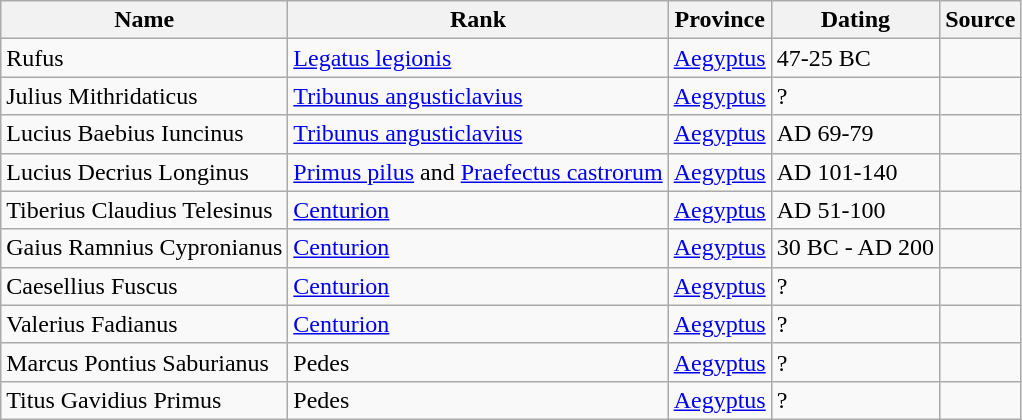<table class="wikitable">
<tr>
<th>Name</th>
<th>Rank</th>
<th>Province</th>
<th>Dating</th>
<th>Source</th>
</tr>
<tr>
<td>Rufus</td>
<td><a href='#'>Legatus legionis</a></td>
<td><a href='#'>Aegyptus</a></td>
<td>47-25 BC</td>
<td><em></em></td>
</tr>
<tr>
<td>Julius Mithridaticus</td>
<td><a href='#'>Tribunus angusticlavius</a></td>
<td><a href='#'>Aegyptus</a></td>
<td>?</td>
<td><em></em></td>
</tr>
<tr>
<td>Lucius Baebius Iuncinus</td>
<td><a href='#'>Tribunus angusticlavius</a></td>
<td><a href='#'>Aegyptus</a></td>
<td>AD 69-79</td>
<td><em></em></td>
</tr>
<tr>
<td>Lucius Decrius Longinus</td>
<td><a href='#'>Primus pilus</a> and <a href='#'>Praefectus castrorum</a></td>
<td><a href='#'>Aegyptus</a></td>
<td>AD 101-140</td>
<td><em></em></td>
</tr>
<tr>
<td>Tiberius Claudius Telesinus</td>
<td><a href='#'>Centurion</a></td>
<td><a href='#'>Aegyptus</a></td>
<td>AD 51-100</td>
<td><em></em></td>
</tr>
<tr>
<td>Gaius Ramnius Cypronianus</td>
<td><a href='#'>Centurion</a></td>
<td><a href='#'>Aegyptus</a></td>
<td>30 BC - AD 200</td>
<td><em></em></td>
</tr>
<tr>
<td>Caesellius Fuscus</td>
<td><a href='#'>Centurion</a></td>
<td><a href='#'>Aegyptus</a></td>
<td>?</td>
<td><em></em></td>
</tr>
<tr>
<td>Valerius Fadianus</td>
<td><a href='#'>Centurion</a></td>
<td><a href='#'>Aegyptus</a></td>
<td>?</td>
<td><em></em></td>
</tr>
<tr>
<td>Marcus Pontius  Saburianus</td>
<td>Pedes</td>
<td><a href='#'>Aegyptus</a></td>
<td>?</td>
<td><em></em></td>
</tr>
<tr>
<td>Titus Gavidius Primus</td>
<td>Pedes</td>
<td><a href='#'>Aegyptus</a></td>
<td>?</td>
<td><em></em></td>
</tr>
</table>
